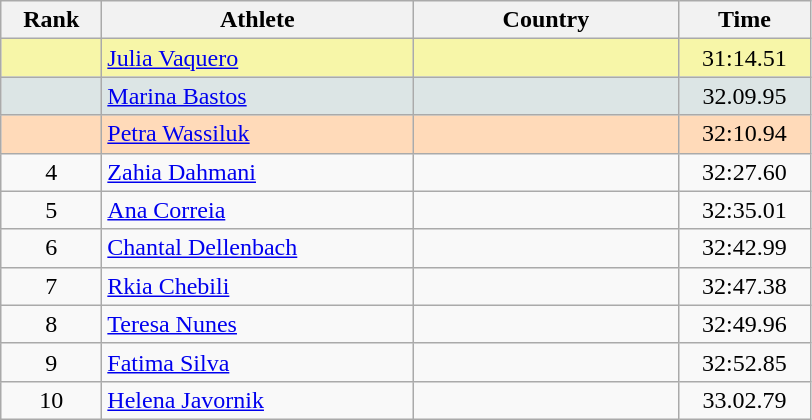<table class = "wikitable">
<tr>
<th width = 60>Rank</th>
<th width = 200>Athlete</th>
<th width = 170>Country</th>
<th width = 80>Time</th>
</tr>
<tr bgcolor = f7f6a8>
<td align = "center"></td>
<td><a href='#'>Julia Vaquero</a></td>
<td></td>
<td align = "center">31:14.51</td>
</tr>
<tr bgcolor = dce5e5>
<td align = "center"></td>
<td><a href='#'>Marina Bastos</a></td>
<td></td>
<td align = "center">32.09.95</td>
</tr>
<tr bgcolor = ffdab9>
<td align = "center"></td>
<td><a href='#'>Petra Wassiluk</a></td>
<td></td>
<td align = "center">32:10.94</td>
</tr>
<tr>
<td align = "center">4</td>
<td><a href='#'>Zahia Dahmani</a></td>
<td></td>
<td align = "center">32:27.60</td>
</tr>
<tr>
<td align = "center">5</td>
<td><a href='#'>Ana Correia</a></td>
<td></td>
<td align = "center">32:35.01</td>
</tr>
<tr>
<td align = "center">6</td>
<td><a href='#'>Chantal Dellenbach</a></td>
<td></td>
<td align = "center">32:42.99</td>
</tr>
<tr>
<td align = "center">7</td>
<td><a href='#'>Rkia Chebili</a></td>
<td></td>
<td align = "center">32:47.38</td>
</tr>
<tr>
<td align = "center">8</td>
<td><a href='#'>Teresa Nunes</a></td>
<td></td>
<td align = "center">32:49.96</td>
</tr>
<tr>
<td align = "center">9</td>
<td><a href='#'>Fatima Silva</a></td>
<td></td>
<td align = "center">32:52.85</td>
</tr>
<tr>
<td align = "center">10</td>
<td><a href='#'>Helena Javornik</a></td>
<td></td>
<td align = "center">33.02.79</td>
</tr>
</table>
